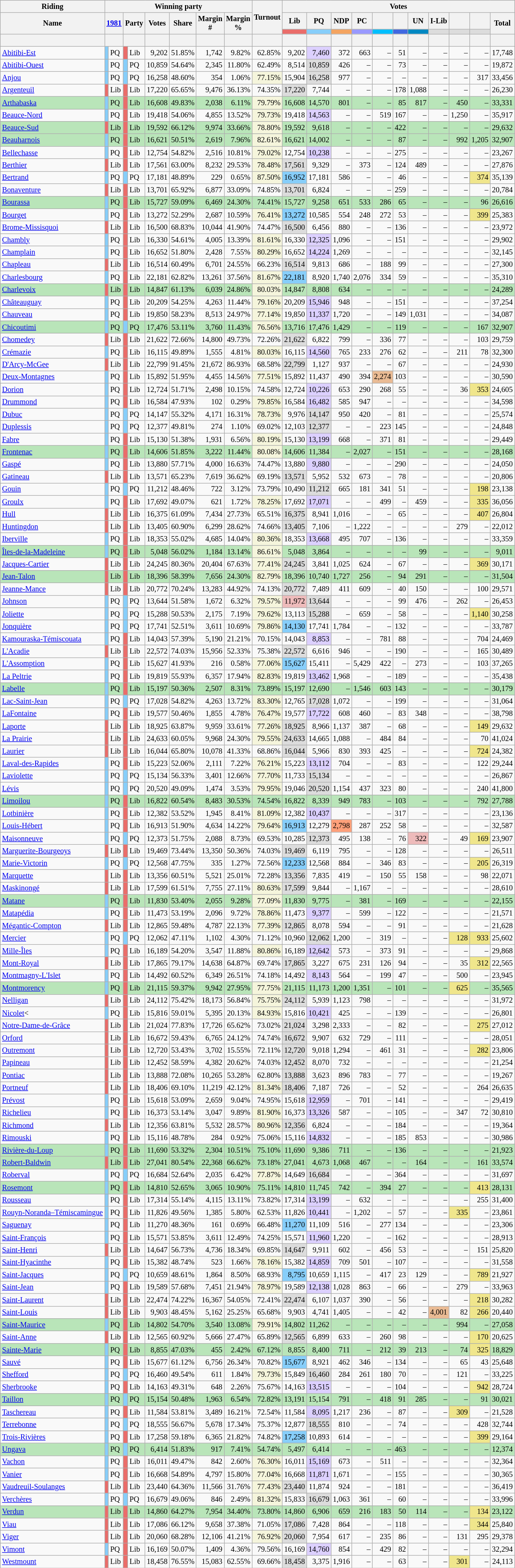<table class="wikitable sortable mw-collapsible" style="text-align:right; font-size:85%">
<tr>
<th scope="col">Riding</th>
<th scope="col" colspan="8">Winning party</th>
<th rowspan="3" scope="col">Turnout<br></th>
<th scope="col" colspan="11">Votes</th>
</tr>
<tr>
<th rowspan="2" scope="col">Name</th>
<th colspan="2" rowspan="2" scope="col"><strong><a href='#'>1981</a></strong></th>
<th colspan="2" rowspan="2" scope="col">Party</th>
<th rowspan="2" scope="col">Votes</th>
<th rowspan="2" scope="col">Share</th>
<th rowspan="2" scope="col">Margin<br>#</th>
<th rowspan="2" scope="col">Margin<br>%</th>
<th scope="col">Lib</th>
<th scope="col">PQ</th>
<th scope="col">NDP</th>
<th scope="col">PC</th>
<th scope="col"></th>
<th scope="col"></th>
<th scope="col">UN</th>
<th scope="col">I-Lib</th>
<th scope="col"></th>
<th scope="col"></th>
<th rowspan="2" scope="col">Total</th>
</tr>
<tr>
<th scope="col" style="background-color:#EA6D6A;"></th>
<th scope="col" style="background-color:#87CEFA;"></th>
<th scope="col" style="background-color:#F4A460;"></th>
<th scope="col" style="background-color:#9999FF;"></th>
<th scope="col" style="background-color:#00BFFF;"></th>
<th scope="col" style="background-color:RoyalBlue;"></th>
<th scope="col" style="background-color:#0088C2;"></th>
<th scope="col" style="background-color:#DCDCDC;"></th>
<th scope="col" style="background-color:#DCDCDC;"></th>
<th scope="col" style="background-color:#DCDCDC;"></th>
</tr>
<tr>
<th> </th>
<th colspan="2"></th>
<th colspan="2"></th>
<th></th>
<th></th>
<th></th>
<th></th>
<th></th>
<th></th>
<th></th>
<th></th>
<th></th>
<th></th>
<th></th>
<th></th>
<th></th>
<th></th>
<th></th>
<th></th>
</tr>
<tr>
<td style="text-align:left"><a href='#'>Abitibi-Est</a></td>
<td style="background-color:#87CEFA;"></td>
<td style="text-align:left;">PQ</td>
<td style="background-color:#EA6D6A;"></td>
<td style="text-align:left;">Lib</td>
<td>9,202</td>
<td>51.85%</td>
<td>1,742</td>
<td>9.82%</td>
<td>62.85%</td>
<td>9,202</td>
<td style="background-color:#DCD0FF;">7,460</td>
<td>372</td>
<td>663</td>
<td>–</td>
<td>51</td>
<td>–</td>
<td>–</td>
<td>–</td>
<td>–</td>
<td>17,748</td>
</tr>
<tr>
<td style="text-align:left"><a href='#'>Abitibi-Ouest</a></td>
<td style="background-color:#87CEFA;"></td>
<td style="text-align:left;">PQ</td>
<td style="background-color:#87CEFA;"></td>
<td style="text-align:left;">PQ</td>
<td>10,859</td>
<td>54.64%</td>
<td>2,345</td>
<td>11.80%</td>
<td>62.49%</td>
<td>8,514</td>
<td style="background-color:#DCDCDC;">10,859</td>
<td>426</td>
<td>–</td>
<td>–</td>
<td>73</td>
<td>–</td>
<td>–</td>
<td>–</td>
<td>–</td>
<td>19,872</td>
</tr>
<tr>
<td style="text-align:left"><a href='#'>Anjou</a></td>
<td style="background-color:#87CEFA;"></td>
<td style="text-align:left;">PQ</td>
<td style="background-color:#87CEFA;"></td>
<td style="text-align:left;">PQ</td>
<td>16,258</td>
<td>48.60%</td>
<td>354</td>
<td>1.06%</td>
<td style="background-color:#F5F5DC;">77.15%</td>
<td>15,904</td>
<td style="background-color:#DCDCDC;">16,258</td>
<td>977</td>
<td>–</td>
<td>–</td>
<td>–</td>
<td>–</td>
<td>–</td>
<td>–</td>
<td>317</td>
<td>33,456</td>
</tr>
<tr>
<td style="text-align:left"><a href='#'>Argenteuil</a></td>
<td style="background-color:#EA6D6A;"></td>
<td style="text-align:left;">Lib</td>
<td style="background-color:#EA6D6A;"></td>
<td style="text-align:left;">Lib</td>
<td>17,220</td>
<td>65.65%</td>
<td>9,476</td>
<td>36.13%</td>
<td>74.35%</td>
<td style="background-color:#DCDCDC;">17,220</td>
<td>7,744</td>
<td>–</td>
<td>–</td>
<td>–</td>
<td>178</td>
<td>1,088</td>
<td>–</td>
<td>–</td>
<td>–</td>
<td>26,230</td>
</tr>
<tr style="background-color:#B9E5B9;">
<td style="text-align:left"><a href='#'>Arthabaska</a></td>
<td style="background-color:#87CEFA;"></td>
<td style="text-align:left;">PQ</td>
<td style="background-color:#EA6D6A;"></td>
<td style="text-align:left;">Lib</td>
<td>16,608</td>
<td>49.83%</td>
<td>2,038</td>
<td>6.11%</td>
<td style="background-color:#F5F5DC;">79.79%</td>
<td>16,608</td>
<td>14,570</td>
<td>801</td>
<td>–</td>
<td>–</td>
<td>85</td>
<td>817</td>
<td>–</td>
<td>450</td>
<td>–</td>
<td>33,331</td>
</tr>
<tr>
<td style="text-align:left"><a href='#'>Beauce-Nord</a></td>
<td style="background-color:#87CEFA;"></td>
<td style="text-align:left;">PQ</td>
<td style="background-color:#EA6D6A;"></td>
<td style="text-align:left;">Lib</td>
<td>19,418</td>
<td>54.06%</td>
<td>4,855</td>
<td>13.52%</td>
<td style="background-color:#F5F5DC;">79.73%</td>
<td>19,418</td>
<td style="background-color:#DCD0FF;">14,563</td>
<td>–</td>
<td>–</td>
<td>519</td>
<td>167</td>
<td>–</td>
<td>–</td>
<td>1,250</td>
<td>–</td>
<td>35,917</td>
</tr>
<tr style="background-color:#B9E5B9;">
<td style="text-align:left"><a href='#'>Beauce-Sud</a></td>
<td style="background-color:#EA6D6A;"></td>
<td style="text-align:left;">Lib</td>
<td style="background-color:#EA6D6A;"></td>
<td style="text-align:left;">Lib</td>
<td>19,592</td>
<td>66.12%</td>
<td>9,974</td>
<td>33.66%</td>
<td style="background-color:#F5F5DC;">78.80%</td>
<td>19,592</td>
<td>9,618</td>
<td>–</td>
<td>–</td>
<td>–</td>
<td>422</td>
<td>–</td>
<td>–</td>
<td>–</td>
<td>–</td>
<td>29,632</td>
</tr>
<tr style="background-color:#B9E5B9;">
<td style="text-align:left"><a href='#'>Beauharnois</a></td>
<td style="background-color:#87CEFA;"></td>
<td style="text-align:left;">PQ</td>
<td style="background-color:#EA6D6A;"></td>
<td style="text-align:left;">Lib</td>
<td>16,621</td>
<td>50.51%</td>
<td>2,619</td>
<td>7.96%</td>
<td style="background-color:#F5F5DC;">82.61%</td>
<td>16,621</td>
<td>14,002</td>
<td>–</td>
<td>–</td>
<td>–</td>
<td>87</td>
<td>–</td>
<td>–</td>
<td>992</td>
<td>1,205</td>
<td>32,907</td>
</tr>
<tr>
<td style="text-align:left"><a href='#'>Bellechasse</a></td>
<td style="background-color:#87CEFA;"></td>
<td style="text-align:left;">PQ</td>
<td style="background-color:#EA6D6A;"></td>
<td style="text-align:left;">Lib</td>
<td>12,754</td>
<td>54.82%</td>
<td>2,516</td>
<td>10.81%</td>
<td style="background-color:#F5F5DC;">79.02%</td>
<td>12,754</td>
<td style="background-color:#DCD0FF;">10,238</td>
<td>–</td>
<td>–</td>
<td>–</td>
<td>275</td>
<td>–</td>
<td>–</td>
<td>–</td>
<td>–</td>
<td>23,267</td>
</tr>
<tr>
<td style="text-align:left"><a href='#'>Berthier</a></td>
<td style="background-color:#EA6D6A;"></td>
<td style="text-align:left;">Lib</td>
<td style="background-color:#EA6D6A;"></td>
<td style="text-align:left;">Lib</td>
<td>17,561</td>
<td>63.00%</td>
<td>8,232</td>
<td>29.53%</td>
<td style="background-color:#F5F5DC;">78.48%</td>
<td style="background-color:#DCDCDC;">17,561</td>
<td>9,329</td>
<td>–</td>
<td>373</td>
<td>–</td>
<td>124</td>
<td>489</td>
<td>–</td>
<td>–</td>
<td>–</td>
<td>27,876</td>
</tr>
<tr>
<td style="text-align:left"><a href='#'>Bertrand</a></td>
<td style="background-color:#87CEFA;"></td>
<td style="text-align:left;">PQ</td>
<td style="background-color:#87CEFA;"></td>
<td style="text-align:left;">PQ</td>
<td>17,181</td>
<td>48.89%</td>
<td>229</td>
<td>0.65%</td>
<td style="background-color:#F5F5DC;">87.50%</td>
<td style="background-color:#87CEFA;">16,952</td>
<td>17,181</td>
<td>586</td>
<td>–</td>
<td>–</td>
<td>46</td>
<td>–</td>
<td>–</td>
<td>–</td>
<td style="background-color:#F0E68C;">374</td>
<td>35,139</td>
</tr>
<tr>
<td style="text-align:left"><a href='#'>Bonaventure</a></td>
<td style="background-color:#EA6D6A;"></td>
<td style="text-align:left;">Lib</td>
<td style="background-color:#EA6D6A;"></td>
<td style="text-align:left;">Lib</td>
<td>13,701</td>
<td>65.92%</td>
<td>6,877</td>
<td>33.09%</td>
<td>74.85%</td>
<td style="background-color:#DCDCDC;">13,701</td>
<td>6,824</td>
<td>–</td>
<td>–</td>
<td>–</td>
<td>259</td>
<td>–</td>
<td>–</td>
<td>–</td>
<td>–</td>
<td>20,784</td>
</tr>
<tr style="background-color:#B9E5B9;">
<td style="text-align:left"><a href='#'>Bourassa</a></td>
<td style="background-color:#87CEFA;"></td>
<td style="text-align:left;">PQ</td>
<td style="background-color:#EA6D6A;"></td>
<td style="text-align:left;">Lib</td>
<td>15,727</td>
<td>59.09%</td>
<td>6,469</td>
<td>24.30%</td>
<td>74.41%</td>
<td>15,727</td>
<td>9,258</td>
<td>651</td>
<td>533</td>
<td>286</td>
<td>65</td>
<td>–</td>
<td>–</td>
<td>–</td>
<td>96</td>
<td>26,616</td>
</tr>
<tr>
<td style="text-align:left"><a href='#'>Bourget</a></td>
<td style="background-color:#87CEFA;"></td>
<td style="text-align:left;">PQ</td>
<td style="background-color:#EA6D6A;"></td>
<td style="text-align:left;">Lib</td>
<td>13,272</td>
<td>52.29%</td>
<td>2,687</td>
<td>10.59%</td>
<td style="background-color:#F5F5DC;">76.41%</td>
<td style="background-color:#87CEFA;">13,272</td>
<td>10,585</td>
<td>554</td>
<td>248</td>
<td>272</td>
<td>53</td>
<td>–</td>
<td>–</td>
<td>–</td>
<td style="background-color:#F0E68C;">399</td>
<td>25,383</td>
</tr>
<tr>
<td style="text-align:left"><a href='#'>Brome-Missisquoi</a></td>
<td style="background-color:#EA6D6A;"></td>
<td style="text-align:left;">Lib</td>
<td style="background-color:#EA6D6A;"></td>
<td style="text-align:left;">Lib</td>
<td>16,500</td>
<td>68.83%</td>
<td>10,044</td>
<td>41.90%</td>
<td>74.47%</td>
<td style="background-color:#DCDCDC;">16,500</td>
<td>6,456</td>
<td>880</td>
<td>–</td>
<td>–</td>
<td>136</td>
<td>–</td>
<td>–</td>
<td>–</td>
<td>–</td>
<td>23,972</td>
</tr>
<tr>
<td style="text-align:left"><a href='#'>Chambly</a></td>
<td style="background-color:#87CEFA;"></td>
<td style="text-align:left;">PQ</td>
<td style="background-color:#EA6D6A;"></td>
<td style="text-align:left;">Lib</td>
<td>16,330</td>
<td>54.61%</td>
<td>4,005</td>
<td>13.39%</td>
<td style="background-color:#F5F5DC;">81.61%</td>
<td>16,330</td>
<td style="background-color:#DCD0FF;">12,325</td>
<td>1,096</td>
<td>–</td>
<td>–</td>
<td>151</td>
<td>–</td>
<td>–</td>
<td>–</td>
<td>–</td>
<td>29,902</td>
</tr>
<tr>
<td style="text-align:left"><a href='#'>Champlain</a></td>
<td style="background-color:#87CEFA;"></td>
<td style="text-align:left;">PQ</td>
<td style="background-color:#EA6D6A;"></td>
<td style="text-align:left;">Lib</td>
<td>16,652</td>
<td>51.80%</td>
<td>2,428</td>
<td>7.55%</td>
<td style="background-color:#F5F5DC;">80.29%</td>
<td>16,652</td>
<td style="background-color:#DCD0FF;">14,224</td>
<td>1,269</td>
<td>–</td>
<td>–</td>
<td>–</td>
<td>–</td>
<td>–</td>
<td>–</td>
<td>–</td>
<td>32,145</td>
</tr>
<tr>
<td style="text-align:left"><a href='#'>Chapleau</a></td>
<td style="background-color:#EA6D6A;"></td>
<td style="text-align:left;">Lib</td>
<td style="background-color:#EA6D6A;"></td>
<td style="text-align:left;">Lib</td>
<td>16,514</td>
<td>60.49%</td>
<td>6,701</td>
<td>24.55%</td>
<td>66.23%</td>
<td style="background-color:#DCDCDC;">16,514</td>
<td>9,813</td>
<td>686</td>
<td>–</td>
<td>188</td>
<td>99</td>
<td>–</td>
<td>–</td>
<td>–</td>
<td>–</td>
<td>27,300</td>
</tr>
<tr>
<td style="text-align:left"><a href='#'>Charlesbourg</a></td>
<td style="background-color:#87CEFA;"></td>
<td style="text-align:left;">PQ</td>
<td style="background-color:#EA6D6A;"></td>
<td style="text-align:left;">Lib</td>
<td>22,181</td>
<td>62.82%</td>
<td>13,261</td>
<td>37.56%</td>
<td style="background-color:#F5F5DC;">81.67%</td>
<td style="background-color:#87CEFA;">22,181</td>
<td>8,920</td>
<td>1,740</td>
<td>2,076</td>
<td>334</td>
<td>59</td>
<td>–</td>
<td>–</td>
<td>–</td>
<td>–</td>
<td>35,310</td>
</tr>
<tr style="background-color:#B9E5B9;">
<td style="text-align:left"><a href='#'>Charlevoix</a></td>
<td style="background-color:#EA6D6A;"></td>
<td style="text-align:left;">Lib</td>
<td style="background-color:#EA6D6A;"></td>
<td style="text-align:left;">Lib</td>
<td>14,847</td>
<td>61.13%</td>
<td>6,039</td>
<td>24.86%</td>
<td style="background-color:#F5F5DC;">80.03%</td>
<td>14,847</td>
<td>8,808</td>
<td>634</td>
<td>–</td>
<td>–</td>
<td>–</td>
<td>–</td>
<td>–</td>
<td>–</td>
<td>–</td>
<td>24,289</td>
</tr>
<tr>
<td style="text-align:left"><a href='#'>Châteauguay</a></td>
<td style="background-color:#87CEFA;"></td>
<td style="text-align:left;">PQ</td>
<td style="background-color:#EA6D6A;"></td>
<td style="text-align:left;">Lib</td>
<td>20,209</td>
<td>54.25%</td>
<td>4,263</td>
<td>11.44%</td>
<td style="background-color:#F5F5DC;">79.16%</td>
<td>20,209</td>
<td style="background-color:#DCD0FF;">15,946</td>
<td>948</td>
<td>–</td>
<td>–</td>
<td>151</td>
<td>–</td>
<td>–</td>
<td>–</td>
<td>–</td>
<td>37,254</td>
</tr>
<tr>
<td style="text-align:left"><a href='#'>Chauveau</a></td>
<td style="background-color:#87CEFA;"></td>
<td style="text-align:left;">PQ</td>
<td style="background-color:#EA6D6A;"></td>
<td style="text-align:left;">Lib</td>
<td>19,850</td>
<td>58.23%</td>
<td>8,513</td>
<td>24.97%</td>
<td style="background-color:#F5F5DC;">77.14%</td>
<td>19,850</td>
<td style="background-color:#DCD0FF;">11,337</td>
<td>1,720</td>
<td>–</td>
<td>–</td>
<td>149</td>
<td>1,031</td>
<td>–</td>
<td>–</td>
<td>–</td>
<td>34,087</td>
</tr>
<tr style="background-color:#B9E5B9;">
<td style="text-align:left"><a href='#'>Chicoutimi</a></td>
<td style="background-color:#87CEFA;"></td>
<td style="text-align:left;">PQ</td>
<td style="background-color:#87CEFA;"></td>
<td style="text-align:left;">PQ</td>
<td>17,476</td>
<td>53.11%</td>
<td>3,760</td>
<td>11.43%</td>
<td style="background-color:#F5F5DC;">76.56%</td>
<td>13,716</td>
<td>17,476</td>
<td>1,429</td>
<td>–</td>
<td>–</td>
<td>119</td>
<td>–</td>
<td>–</td>
<td>–</td>
<td>167</td>
<td>32,907</td>
</tr>
<tr>
<td style="text-align:left"><a href='#'>Chomedey</a></td>
<td style="background-color:#EA6D6A;"></td>
<td style="text-align:left;">Lib</td>
<td style="background-color:#EA6D6A;"></td>
<td style="text-align:left;">Lib</td>
<td>21,622</td>
<td>72.66%</td>
<td>14,800</td>
<td>49.73%</td>
<td>72.26%</td>
<td style="background-color:#DCDCDC;">21,622</td>
<td>6,822</td>
<td>799</td>
<td>–</td>
<td>336</td>
<td>77</td>
<td>–</td>
<td>–</td>
<td>–</td>
<td>103</td>
<td>29,759</td>
</tr>
<tr>
<td style="text-align:left"><a href='#'>Crémazie</a></td>
<td style="background-color:#87CEFA;"></td>
<td style="text-align:left;">PQ</td>
<td style="background-color:#EA6D6A;"></td>
<td style="text-align:left;">Lib</td>
<td>16,115</td>
<td>49.89%</td>
<td>1,555</td>
<td>4.81%</td>
<td style="background-color:#F5F5DC;">80.03%</td>
<td>16,115</td>
<td style="background-color:#DCD0FF;">14,560</td>
<td>765</td>
<td>233</td>
<td>276</td>
<td>62</td>
<td>–</td>
<td>–</td>
<td>211</td>
<td>78</td>
<td>32,300</td>
</tr>
<tr>
<td style="text-align:left"><a href='#'>D'Arcy-McGee</a></td>
<td style="background-color:#EA6D6A;"></td>
<td style="text-align:left;">Lib</td>
<td style="background-color:#EA6D6A;"></td>
<td style="text-align:left;">Lib</td>
<td>22,799</td>
<td>91.45%</td>
<td>21,672</td>
<td>86.93%</td>
<td>68.58%</td>
<td style="background-color:#DCDCDC;">22,799</td>
<td>1,127</td>
<td>937</td>
<td>–</td>
<td>–</td>
<td>67</td>
<td>–</td>
<td>–</td>
<td>–</td>
<td>–</td>
<td>24,930</td>
</tr>
<tr>
<td style="text-align:left"><a href='#'>Deux-Montagnes</a></td>
<td style="background-color:#87CEFA;"></td>
<td style="text-align:left;">PQ</td>
<td style="background-color:#EA6D6A;"></td>
<td style="text-align:left;">Lib</td>
<td>15,892</td>
<td>51.95%</td>
<td>4,455</td>
<td>14.56%</td>
<td style="background-color:#F5F5DC;">77.51%</td>
<td>15,892</td>
<td>11,437</td>
<td>490</td>
<td>394</td>
<td style="background-color:#EABB94;">2,274</td>
<td>103</td>
<td>–</td>
<td>–</td>
<td>–</td>
<td>–</td>
<td>30,590</td>
</tr>
<tr>
<td style="text-align:left"><a href='#'>Dorion</a></td>
<td style="background-color:#87CEFA;"></td>
<td style="text-align:left;">PQ</td>
<td style="background-color:#EA6D6A;"></td>
<td style="text-align:left;">Lib</td>
<td>12,724</td>
<td>51.71%</td>
<td>2,498</td>
<td>10.15%</td>
<td>74.58%</td>
<td>12,724</td>
<td style="background-color:#DCD0FF;">10,226</td>
<td>653</td>
<td>290</td>
<td>268</td>
<td>55</td>
<td>–</td>
<td>–</td>
<td>36</td>
<td style="background-color:#F0E68C;">353</td>
<td>24,605</td>
</tr>
<tr>
<td style="text-align:left"><a href='#'>Drummond</a></td>
<td style="background-color:#87CEFA;"></td>
<td style="text-align:left;">PQ</td>
<td style="background-color:#EA6D6A;"></td>
<td style="text-align:left;">Lib</td>
<td>16,584</td>
<td>47.93%</td>
<td>102</td>
<td>0.29%</td>
<td style="background-color:#F5F5DC;">79.85%</td>
<td>16,584</td>
<td style="background-color:#DCD0FF;">16,482</td>
<td>585</td>
<td>947</td>
<td>–</td>
<td>–</td>
<td>–</td>
<td>–</td>
<td>–</td>
<td>–</td>
<td>34,598</td>
</tr>
<tr>
<td style="text-align:left"><a href='#'>Dubuc</a></td>
<td style="background-color:#87CEFA;"></td>
<td style="text-align:left;">PQ</td>
<td style="background-color:#87CEFA;"></td>
<td style="text-align:left;">PQ</td>
<td>14,147</td>
<td>55.32%</td>
<td>4,171</td>
<td>16.31%</td>
<td style="background-color:#F5F5DC;">78.73%</td>
<td>9,976</td>
<td style="background-color:#DCDCDC;">14,147</td>
<td>950</td>
<td>420</td>
<td>–</td>
<td>81</td>
<td>–</td>
<td>–</td>
<td>–</td>
<td>–</td>
<td>25,574</td>
</tr>
<tr>
<td style="text-align:left"><a href='#'>Duplessis</a></td>
<td style="background-color:#87CEFA;"></td>
<td style="text-align:left;">PQ</td>
<td style="background-color:#87CEFA;"></td>
<td style="text-align:left;">PQ</td>
<td>12,377</td>
<td>49.81%</td>
<td>274</td>
<td>1.10%</td>
<td>69.02%</td>
<td>12,103</td>
<td style="background-color:#DCDCDC;">12,377</td>
<td>–</td>
<td>–</td>
<td>223</td>
<td>145</td>
<td>–</td>
<td>–</td>
<td>–</td>
<td>–</td>
<td>24,848</td>
</tr>
<tr>
<td style="text-align:left"><a href='#'>Fabre</a></td>
<td style="background-color:#87CEFA;"></td>
<td style="text-align:left;">PQ</td>
<td style="background-color:#EA6D6A;"></td>
<td style="text-align:left;">Lib</td>
<td>15,130</td>
<td>51.38%</td>
<td>1,931</td>
<td>6.56%</td>
<td style="background-color:#F5F5DC;">80.19%</td>
<td>15,130</td>
<td style="background-color:#DCD0FF;">13,199</td>
<td>668</td>
<td>–</td>
<td>371</td>
<td>81</td>
<td>–</td>
<td>–</td>
<td>–</td>
<td>–</td>
<td>29,449</td>
</tr>
<tr style="background-color:#B9E5B9;">
<td style="text-align:left"><a href='#'>Frontenac</a></td>
<td style="background-color:#87CEFA;"></td>
<td style="text-align:left;">PQ</td>
<td style="background-color:#EA6D6A;"></td>
<td style="text-align:left;">Lib</td>
<td>14,606</td>
<td>51.85%</td>
<td>3,222</td>
<td>11.44%</td>
<td style="background-color:#F5F5DC;">80.08%</td>
<td>14,606</td>
<td>11,384</td>
<td>–</td>
<td>2,027</td>
<td>–</td>
<td>151</td>
<td>–</td>
<td>–</td>
<td>–</td>
<td>–</td>
<td>28,168</td>
</tr>
<tr>
<td style="text-align:left"><a href='#'>Gaspé</a></td>
<td style="background-color:#87CEFA;"></td>
<td style="text-align:left;">PQ</td>
<td style="background-color:#EA6D6A;"></td>
<td style="text-align:left;">Lib</td>
<td>13,880</td>
<td>57.71%</td>
<td>4,000</td>
<td>16.63%</td>
<td>74.47%</td>
<td>13,880</td>
<td style="background-color:#DCD0FF;">9,880</td>
<td>–</td>
<td>–</td>
<td>–</td>
<td>290</td>
<td>–</td>
<td>–</td>
<td>–</td>
<td>–</td>
<td>24,050</td>
</tr>
<tr>
<td style="text-align:left"><a href='#'>Gatineau</a></td>
<td style="background-color:#EA6D6A;"></td>
<td style="text-align:left;">Lib</td>
<td style="background-color:#EA6D6A;"></td>
<td style="text-align:left;">Lib</td>
<td>13,571</td>
<td>65.23%</td>
<td>7,619</td>
<td>36.62%</td>
<td>69.19%</td>
<td style="background-color:#DCDCDC;">13,571</td>
<td>5,952</td>
<td>532</td>
<td>673</td>
<td>–</td>
<td>78</td>
<td>–</td>
<td>–</td>
<td>–</td>
<td>–</td>
<td>20,806</td>
</tr>
<tr>
<td style="text-align:left"><a href='#'>Gouin</a></td>
<td style="background-color:#87CEFA;"></td>
<td style="text-align:left;">PQ</td>
<td style="background-color:#87CEFA;"></td>
<td style="text-align:left;">PQ</td>
<td>11,212</td>
<td>48.46%</td>
<td>722</td>
<td>3.12%</td>
<td>73.79%</td>
<td>10,490</td>
<td style="background-color:#DCDCDC;">11,212</td>
<td>665</td>
<td>181</td>
<td>341</td>
<td>51</td>
<td>–</td>
<td>–</td>
<td>–</td>
<td style="background-color:#F0E68C;">198</td>
<td>23,138</td>
</tr>
<tr>
<td style="text-align:left"><a href='#'>Groulx</a></td>
<td style="background-color:#87CEFA;"></td>
<td style="text-align:left;">PQ</td>
<td style="background-color:#EA6D6A;"></td>
<td style="text-align:left;">Lib</td>
<td>17,692</td>
<td>49.07%</td>
<td>621</td>
<td>1.72%</td>
<td style="background-color:#F5F5DC;">78.25%</td>
<td>17,692</td>
<td style="background-color:#DCD0FF;">17,071</td>
<td>–</td>
<td>–</td>
<td>499</td>
<td>–</td>
<td>459</td>
<td>–</td>
<td>–</td>
<td style="background-color:#F0E68C;">335</td>
<td>36,056</td>
</tr>
<tr>
<td style="text-align:left"><a href='#'>Hull</a></td>
<td style="background-color:#EA6D6A;"></td>
<td style="text-align:left;">Lib</td>
<td style="background-color:#EA6D6A;"></td>
<td style="text-align:left;">Lib</td>
<td>16,375</td>
<td>61.09%</td>
<td>7,434</td>
<td>27.73%</td>
<td>65.51%</td>
<td style="background-color:#DCDCDC;">16,375</td>
<td>8,941</td>
<td>1,016</td>
<td>–</td>
<td>–</td>
<td>65</td>
<td>–</td>
<td>–</td>
<td>–</td>
<td style="background-color:#F0E68C;">407</td>
<td>26,804</td>
</tr>
<tr>
<td style="text-align:left"><a href='#'>Huntingdon</a></td>
<td style="background-color:#EA6D6A;"></td>
<td style="text-align:left;">Lib</td>
<td style="background-color:#EA6D6A;"></td>
<td style="text-align:left;">Lib</td>
<td>13,405</td>
<td>60.90%</td>
<td>6,299</td>
<td>28.62%</td>
<td>74.66%</td>
<td style="background-color:#DCDCDC;">13,405</td>
<td>7,106</td>
<td>–</td>
<td>1,222</td>
<td>–</td>
<td>–</td>
<td>–</td>
<td>–</td>
<td>279</td>
<td>–</td>
<td>22,012</td>
</tr>
<tr>
<td style="text-align:left"><a href='#'>Iberville</a></td>
<td style="background-color:#87CEFA;"></td>
<td style="text-align:left;">PQ</td>
<td style="background-color:#EA6D6A;"></td>
<td style="text-align:left;">Lib</td>
<td>18,353</td>
<td>55.02%</td>
<td>4,685</td>
<td>14.04%</td>
<td style="background-color:#F5F5DC;">80.36%</td>
<td>18,353</td>
<td style="background-color:#DCD0FF;">13,668</td>
<td>495</td>
<td>707</td>
<td>–</td>
<td>136</td>
<td>–</td>
<td>–</td>
<td>–</td>
<td>–</td>
<td>33,359</td>
</tr>
<tr style="background-color:#B9E5B9;">
<td style="text-align:left"><a href='#'>Îles-de-la-Madeleine</a></td>
<td style="background-color:#87CEFA;"></td>
<td style="text-align:left;">PQ</td>
<td style="background-color:#EA6D6A;"></td>
<td style="text-align:left;">Lib</td>
<td>5,048</td>
<td>56.02%</td>
<td>1,184</td>
<td>13.14%</td>
<td style="background-color:#F5F5DC;">86.61%</td>
<td>5,048</td>
<td>3,864</td>
<td>–</td>
<td>–</td>
<td>–</td>
<td>–</td>
<td>99</td>
<td>–</td>
<td>–</td>
<td>–</td>
<td>9,011</td>
</tr>
<tr>
<td style="text-align:left"><a href='#'>Jacques-Cartier</a></td>
<td style="background-color:#EA6D6A;"></td>
<td style="text-align:left;">Lib</td>
<td style="background-color:#EA6D6A;"></td>
<td style="text-align:left;">Lib</td>
<td>24,245</td>
<td>80.36%</td>
<td>20,404</td>
<td>67.63%</td>
<td style="background-color:#F5F5DC;">77.41%</td>
<td style="background-color:#DCDCDC;">24,245</td>
<td>3,841</td>
<td>1,025</td>
<td>624</td>
<td>–</td>
<td>67</td>
<td>–</td>
<td>–</td>
<td>–</td>
<td style="background-color:#F0E68C;">369</td>
<td>30,171</td>
</tr>
<tr style="background-color:#B9E5B9;">
<td style="text-align:left"><a href='#'>Jean-Talon</a></td>
<td style="background-color:#EA6D6A;"></td>
<td style="text-align:left;">Lib</td>
<td style="background-color:#EA6D6A;"></td>
<td style="text-align:left;">Lib</td>
<td>18,396</td>
<td>58.39%</td>
<td>7,656</td>
<td>24.30%</td>
<td style="background-color:#F5F5DC;">82.79%</td>
<td>18,396</td>
<td>10,740</td>
<td>1,727</td>
<td>256</td>
<td>–</td>
<td>94</td>
<td>291</td>
<td>–</td>
<td>–</td>
<td>–</td>
<td>31,504</td>
</tr>
<tr>
<td style="text-align:left"><a href='#'>Jeanne-Mance</a></td>
<td style="background-color:#EA6D6A;"></td>
<td style="text-align:left;">Lib</td>
<td style="background-color:#EA6D6A;"></td>
<td style="text-align:left;">Lib</td>
<td>20,772</td>
<td>70.24%</td>
<td>13,283</td>
<td>44.92%</td>
<td>74.13%</td>
<td style="background-color:#DCDCDC;">20,772</td>
<td>7,489</td>
<td>411</td>
<td>609</td>
<td>–</td>
<td>40</td>
<td>150</td>
<td>–</td>
<td>–</td>
<td>100</td>
<td>29,571</td>
</tr>
<tr>
<td style="text-align:left"><a href='#'>Johnson</a></td>
<td style="background-color:#87CEFA;"></td>
<td style="text-align:left;">PQ</td>
<td style="background-color:#87CEFA;"></td>
<td style="text-align:left;">PQ</td>
<td>13,644</td>
<td>51.58%</td>
<td>1,672</td>
<td>6.32%</td>
<td style="background-color:#F5F5DC;">79.57%</td>
<td style="background-color:#EEBBBB;">11,972</td>
<td style="background-color:#DCDCDC;">13,644</td>
<td>–</td>
<td>–</td>
<td>–</td>
<td>99</td>
<td>476</td>
<td>–</td>
<td>262</td>
<td>–</td>
<td>26,453</td>
</tr>
<tr>
<td style="text-align:left"><a href='#'>Joliette</a></td>
<td style="background-color:#87CEFA;"></td>
<td style="text-align:left;">PQ</td>
<td style="background-color:#87CEFA;"></td>
<td style="text-align:left;">PQ</td>
<td>15,288</td>
<td>50.53%</td>
<td>2,175</td>
<td>7.19%</td>
<td style="background-color:#F5F5DC;">79.62%</td>
<td>13,113</td>
<td style="background-color:#DCDCDC;">15,288</td>
<td>–</td>
<td>659</td>
<td>–</td>
<td>58</td>
<td>–</td>
<td>–</td>
<td>–</td>
<td style="background-color:#F0E68C;">1,140</td>
<td>30,258</td>
</tr>
<tr>
<td style="text-align:left"><a href='#'>Jonquière</a></td>
<td style="background-color:#87CEFA;"></td>
<td style="text-align:left;">PQ</td>
<td style="background-color:#87CEFA;"></td>
<td style="text-align:left;">PQ</td>
<td>17,741</td>
<td>52.51%</td>
<td>3,611</td>
<td>10.69%</td>
<td style="background-color:#F5F5DC;">79.86%</td>
<td style="background-color:#87CEFA;">14,130</td>
<td>17,741</td>
<td>1,784</td>
<td>–</td>
<td>–</td>
<td>132</td>
<td>–</td>
<td>–</td>
<td>–</td>
<td>–</td>
<td>33,787</td>
</tr>
<tr>
<td style="text-align:left"><a href='#'>Kamouraska-Témiscouata</a></td>
<td style="background-color:#87CEFA;"></td>
<td style="text-align:left;">PQ</td>
<td style="background-color:#EA6D6A;"></td>
<td style="text-align:left;">Lib</td>
<td>14,043</td>
<td>57.39%</td>
<td>5,190</td>
<td>21.21%</td>
<td>70.15%</td>
<td>14,043</td>
<td style="background-color:#DCD0FF;">8,853</td>
<td>–</td>
<td>–</td>
<td>781</td>
<td>88</td>
<td>–</td>
<td>–</td>
<td>–</td>
<td>704</td>
<td>24,469</td>
</tr>
<tr>
<td style="text-align:left"><a href='#'>L'Acadie</a></td>
<td style="background-color:#EA6D6A;"></td>
<td style="text-align:left;">Lib</td>
<td style="background-color:#EA6D6A;"></td>
<td style="text-align:left;">Lib</td>
<td>22,572</td>
<td>74.03%</td>
<td>15,956</td>
<td>52.33%</td>
<td>75.38%</td>
<td style="background-color:#DCDCDC;">22,572</td>
<td>6,616</td>
<td>946</td>
<td>–</td>
<td>–</td>
<td>190</td>
<td>–</td>
<td>–</td>
<td>–</td>
<td>165</td>
<td>30,489</td>
</tr>
<tr>
<td style="text-align:left"><a href='#'>L'Assomption</a></td>
<td style="background-color:#87CEFA;"></td>
<td style="text-align:left;">PQ</td>
<td style="background-color:#EA6D6A;"></td>
<td style="text-align:left;">Lib</td>
<td>15,627</td>
<td>41.93%</td>
<td>216</td>
<td>0.58%</td>
<td style="background-color:#F5F5DC;">77.06%</td>
<td style="background-color:#87CEFA;">15,627</td>
<td>15,411</td>
<td>–</td>
<td>5,429</td>
<td>422</td>
<td>–</td>
<td>273</td>
<td>–</td>
<td>–</td>
<td>103</td>
<td>37,265</td>
</tr>
<tr>
<td style="text-align:left"><a href='#'>La Peltrie</a></td>
<td style="background-color:#87CEFA;"></td>
<td style="text-align:left;">PQ</td>
<td style="background-color:#EA6D6A;"></td>
<td style="text-align:left;">Lib</td>
<td>19,819</td>
<td>55.93%</td>
<td>6,357</td>
<td>17.94%</td>
<td style="background-color:#F5F5DC;">82.83%</td>
<td>19,819</td>
<td style="background-color:#DCD0FF;">13,462</td>
<td>1,968</td>
<td>–</td>
<td>–</td>
<td>189</td>
<td>–</td>
<td>–</td>
<td>–</td>
<td>–</td>
<td>35,438</td>
</tr>
<tr style="background-color:#B9E5B9;">
<td style="text-align:left"><a href='#'>Labelle</a></td>
<td style="background-color:#87CEFA;"></td>
<td style="text-align:left;">PQ</td>
<td style="background-color:#EA6D6A;"></td>
<td style="text-align:left;">Lib</td>
<td>15,197</td>
<td>50.36%</td>
<td>2,507</td>
<td>8.31%</td>
<td>73.89%</td>
<td>15,197</td>
<td>12,690</td>
<td>–</td>
<td>1,546</td>
<td>603</td>
<td>143</td>
<td>–</td>
<td>–</td>
<td>–</td>
<td>–</td>
<td>30,179</td>
</tr>
<tr>
<td style="text-align:left"><a href='#'>Lac-Saint-Jean</a></td>
<td style="background-color:#87CEFA;"></td>
<td style="text-align:left;">PQ</td>
<td style="background-color:#87CEFA;"></td>
<td style="text-align:left;">PQ</td>
<td>17,028</td>
<td>54.82%</td>
<td>4,263</td>
<td>13.72%</td>
<td style="background-color:#F5F5DC;">83.30%</td>
<td>12,765</td>
<td style="background-color:#DCDCDC;">17,028</td>
<td>1,072</td>
<td>–</td>
<td>–</td>
<td>199</td>
<td>–</td>
<td>–</td>
<td>–</td>
<td>–</td>
<td>31,064</td>
</tr>
<tr>
<td style="text-align:left"><a href='#'>LaFontaine</a></td>
<td style="background-color:#87CEFA;"></td>
<td style="text-align:left;">PQ</td>
<td style="background-color:#EA6D6A;"></td>
<td style="text-align:left;">Lib</td>
<td>19,577</td>
<td>50.46%</td>
<td>1,855</td>
<td>4.78%</td>
<td style="background-color:#F5F5DC;">76.47%</td>
<td>19,577</td>
<td style="background-color:#DCD0FF;">17,722</td>
<td>608</td>
<td>460</td>
<td>–</td>
<td>83</td>
<td>348</td>
<td>–</td>
<td>–</td>
<td>–</td>
<td>38,798</td>
</tr>
<tr>
<td style="text-align:left"><a href='#'>Laporte</a></td>
<td style="background-color:#EA6D6A;"></td>
<td style="text-align:left;">Lib</td>
<td style="background-color:#EA6D6A;"></td>
<td style="text-align:left;">Lib</td>
<td>18,925</td>
<td>63.87%</td>
<td>9,959</td>
<td>33.61%</td>
<td style="background-color:#F5F5DC;">77.26%</td>
<td style="background-color:#DCDCDC;">18,925</td>
<td>8,966</td>
<td>1,137</td>
<td>387</td>
<td>–</td>
<td>68</td>
<td>–</td>
<td>–</td>
<td>–</td>
<td style="background-color:#F0E68C;">149</td>
<td>29,632</td>
</tr>
<tr>
<td style="text-align:left"><a href='#'>La Prairie</a></td>
<td style="background-color:#EA6D6A;"></td>
<td style="text-align:left;">Lib</td>
<td style="background-color:#EA6D6A;"></td>
<td style="text-align:left;">Lib</td>
<td>24,633</td>
<td>60.05%</td>
<td>9,968</td>
<td>24.30%</td>
<td style="background-color:#F5F5DC;">79.55%</td>
<td style="background-color:#DCDCDC;">24,633</td>
<td>14,665</td>
<td>1,088</td>
<td>–</td>
<td>484</td>
<td>84</td>
<td>–</td>
<td>–</td>
<td>–</td>
<td>70</td>
<td>41,024</td>
</tr>
<tr>
<td style="text-align:left"><a href='#'>Laurier</a></td>
<td style="background-color:#EA6D6A;"></td>
<td style="text-align:left;">Lib</td>
<td style="background-color:#EA6D6A;"></td>
<td style="text-align:left;">Lib</td>
<td>16,044</td>
<td>65.80%</td>
<td>10,078</td>
<td>41.33%</td>
<td>68.86%</td>
<td style="background-color:#DCDCDC;">16,044</td>
<td>5,966</td>
<td>830</td>
<td>393</td>
<td>425</td>
<td>–</td>
<td>–</td>
<td>–</td>
<td>–</td>
<td style="background-color:#F0E68C;">724</td>
<td>24,382</td>
</tr>
<tr>
<td style="text-align:left"><a href='#'>Laval-des-Rapides</a></td>
<td style="background-color:#87CEFA;"></td>
<td style="text-align:left;">PQ</td>
<td style="background-color:#EA6D6A;"></td>
<td style="text-align:left;">Lib</td>
<td>15,223</td>
<td>52.06%</td>
<td>2,111</td>
<td>7.22%</td>
<td style="background-color:#F5F5DC;">76.21%</td>
<td>15,223</td>
<td style="background-color:#DCD0FF;">13,112</td>
<td>704</td>
<td>–</td>
<td>–</td>
<td>83</td>
<td>–</td>
<td>–</td>
<td>–</td>
<td>122</td>
<td>29,244</td>
</tr>
<tr>
<td style="text-align:left"><a href='#'>Laviolette</a></td>
<td style="background-color:#87CEFA;"></td>
<td style="text-align:left;">PQ</td>
<td style="background-color:#87CEFA;"></td>
<td style="text-align:left;">PQ</td>
<td>15,134</td>
<td>56.33%</td>
<td>3,401</td>
<td>12.66%</td>
<td style="background-color:#F5F5DC;">77.70%</td>
<td>11,733</td>
<td style="background-color:#DCDCDC;">15,134</td>
<td>–</td>
<td>–</td>
<td>–</td>
<td>–</td>
<td>–</td>
<td>–</td>
<td>–</td>
<td>–</td>
<td>26,867</td>
</tr>
<tr>
<td style="text-align:left"><a href='#'>Lévis</a></td>
<td style="background-color:#87CEFA;"></td>
<td style="text-align:left;">PQ</td>
<td style="background-color:#87CEFA;"></td>
<td style="text-align:left;">PQ</td>
<td>20,520</td>
<td>49.09%</td>
<td>1,474</td>
<td>3.53%</td>
<td style="background-color:#F5F5DC;">79.95%</td>
<td>19,046</td>
<td style="background-color:#DCDCDC;">20,520</td>
<td>1,154</td>
<td>437</td>
<td>323</td>
<td>80</td>
<td>–</td>
<td>–</td>
<td>–</td>
<td>240</td>
<td>41,800</td>
</tr>
<tr style="background-color:#B9E5B9;">
<td style="text-align:left"><a href='#'>Limoilou</a></td>
<td style="background-color:#87CEFA;"></td>
<td style="text-align:left;">PQ</td>
<td style="background-color:#EA6D6A;"></td>
<td style="text-align:left;">Lib</td>
<td>16,822</td>
<td>60.54%</td>
<td>8,483</td>
<td>30.53%</td>
<td>74.54%</td>
<td>16,822</td>
<td>8,339</td>
<td>949</td>
<td>783</td>
<td>–</td>
<td>103</td>
<td>–</td>
<td>–</td>
<td>–</td>
<td>792</td>
<td>27,788</td>
</tr>
<tr>
<td style="text-align:left"><a href='#'>Lotbinière</a></td>
<td style="background-color:#87CEFA;"></td>
<td style="text-align:left;">PQ</td>
<td style="background-color:#EA6D6A;"></td>
<td style="text-align:left;">Lib</td>
<td>12,382</td>
<td>53.52%</td>
<td>1,945</td>
<td>8.41%</td>
<td style="background-color:#F5F5DC;">81.09%</td>
<td>12,382</td>
<td style="background-color:#DCD0FF;">10,437</td>
<td>–</td>
<td>–</td>
<td>–</td>
<td>317</td>
<td>–</td>
<td>–</td>
<td>–</td>
<td>–</td>
<td>23,136</td>
</tr>
<tr>
<td style="text-align:left"><a href='#'>Louis-Hébert</a></td>
<td style="background-color:#87CEFA;"></td>
<td style="text-align:left;">PQ</td>
<td style="background-color:#EA6D6A;"></td>
<td style="text-align:left;">Lib</td>
<td>16,913</td>
<td>51.90%</td>
<td>4,634</td>
<td>14.22%</td>
<td style="background-color:#F5F5DC;">79.64%</td>
<td style="background-color:#87CEFA;">16,913</td>
<td>12,279</td>
<td style="background-color:#FFA07A;">2,798</td>
<td>287</td>
<td>252</td>
<td>58</td>
<td>–</td>
<td>–</td>
<td>–</td>
<td>–</td>
<td>32,587</td>
</tr>
<tr>
<td style="text-align:left"><a href='#'>Maisonneuve</a></td>
<td style="background-color:#87CEFA;"></td>
<td style="text-align:left;">PQ</td>
<td style="background-color:#87CEFA;"></td>
<td style="text-align:left;">PQ</td>
<td>12,373</td>
<td>51.75%</td>
<td>2,088</td>
<td>8.73%</td>
<td>69.53%</td>
<td>10,285</td>
<td style="background-color:#DCDCDC;">12,373</td>
<td>495</td>
<td>138</td>
<td>–</td>
<td>76</td>
<td style="background-color:#EEBBBB;">322</td>
<td>–</td>
<td>49</td>
<td style="background-color:#F0E68C;">169</td>
<td>23,907</td>
</tr>
<tr>
<td style="text-align:left"><a href='#'>Marguerite-Bourgeoys</a></td>
<td style="background-color:#EA6D6A;"></td>
<td style="text-align:left;">Lib</td>
<td style="background-color:#EA6D6A;"></td>
<td style="text-align:left;">Lib</td>
<td>19,469</td>
<td>73.44%</td>
<td>13,350</td>
<td>50.36%</td>
<td>74.03%</td>
<td style="background-color:#DCDCDC;">19,469</td>
<td>6,119</td>
<td>795</td>
<td>–</td>
<td>–</td>
<td>128</td>
<td>–</td>
<td>–</td>
<td>–</td>
<td>–</td>
<td>26,511</td>
</tr>
<tr>
<td style="text-align:left"><a href='#'>Marie-Victorin</a></td>
<td style="background-color:#87CEFA;"></td>
<td style="text-align:left;">PQ</td>
<td style="background-color:#87CEFA;"></td>
<td style="text-align:left;">PQ</td>
<td>12,568</td>
<td>47.75%</td>
<td>335</td>
<td>1.27%</td>
<td>72.56%</td>
<td style="background-color:#87CEFA;">12,233</td>
<td>12,568</td>
<td>884</td>
<td>–</td>
<td>346</td>
<td>83</td>
<td>–</td>
<td>–</td>
<td>–</td>
<td style="background-color:#F0E68C;">205</td>
<td>26,319</td>
</tr>
<tr>
<td style="text-align:left"><a href='#'>Marquette</a></td>
<td style="background-color:#EA6D6A;"></td>
<td style="text-align:left;">Lib</td>
<td style="background-color:#EA6D6A;"></td>
<td style="text-align:left;">Lib</td>
<td>13,356</td>
<td>60.51%</td>
<td>5,521</td>
<td>25.01%</td>
<td>72.28%</td>
<td style="background-color:#DCDCDC;">13,356</td>
<td>7,835</td>
<td>419</td>
<td>–</td>
<td>150</td>
<td>55</td>
<td>158</td>
<td>–</td>
<td>–</td>
<td>98</td>
<td>22,071</td>
</tr>
<tr>
<td style="text-align:left"><a href='#'>Maskinongé</a></td>
<td style="background-color:#EA6D6A;"></td>
<td style="text-align:left;">Lib</td>
<td style="background-color:#EA6D6A;"></td>
<td style="text-align:left;">Lib</td>
<td>17,599</td>
<td>61.51%</td>
<td>7,755</td>
<td>27.11%</td>
<td style="background-color:#F5F5DC;">80.63%</td>
<td style="background-color:#DCDCDC;">17,599</td>
<td>9,844</td>
<td>–</td>
<td>1,167</td>
<td>–</td>
<td>–</td>
<td>–</td>
<td>–</td>
<td>–</td>
<td>–</td>
<td>28,610</td>
</tr>
<tr style="background-color:#B9E5B9;">
<td style="text-align:left"><a href='#'>Matane</a></td>
<td style="background-color:#87CEFA;"></td>
<td style="text-align:left;">PQ</td>
<td style="background-color:#EA6D6A;"></td>
<td style="text-align:left;">Lib</td>
<td>11,830</td>
<td>53.40%</td>
<td>2,055</td>
<td>9.28%</td>
<td style="background-color:#F5F5DC;">77.09%</td>
<td>11,830</td>
<td>9,775</td>
<td>–</td>
<td>381</td>
<td>–</td>
<td>169</td>
<td>–</td>
<td>–</td>
<td>–</td>
<td>–</td>
<td>22,155</td>
</tr>
<tr>
<td style="text-align:left"><a href='#'>Matapédia</a></td>
<td style="background-color:#87CEFA;"></td>
<td style="text-align:left;">PQ</td>
<td style="background-color:#EA6D6A;"></td>
<td style="text-align:left;">Lib</td>
<td>11,473</td>
<td>53.19%</td>
<td>2,096</td>
<td>9.72%</td>
<td style="background-color:#F5F5DC;">78.86%</td>
<td>11,473</td>
<td style="background-color:#DCD0FF;">9,377</td>
<td>–</td>
<td>599</td>
<td>–</td>
<td>122</td>
<td>–</td>
<td>–</td>
<td>–</td>
<td>–</td>
<td>21,571</td>
</tr>
<tr>
<td style="text-align:left"><a href='#'>Mégantic-Compton</a></td>
<td style="background-color:#EA6D6A;"></td>
<td style="text-align:left;">Lib</td>
<td style="background-color:#EA6D6A;"></td>
<td style="text-align:left;">Lib</td>
<td>12,865</td>
<td>59.48%</td>
<td>4,787</td>
<td>22.13%</td>
<td style="background-color:#F5F5DC;">77.39%</td>
<td style="background-color:#DCDCDC;">12,865</td>
<td>8,078</td>
<td>594</td>
<td>–</td>
<td>–</td>
<td>91</td>
<td>–</td>
<td>–</td>
<td>–</td>
<td>–</td>
<td>21,628</td>
</tr>
<tr>
<td style="text-align:left"><a href='#'>Mercier</a></td>
<td style="background-color:#87CEFA;"></td>
<td style="text-align:left;">PQ</td>
<td style="background-color:#87CEFA;"></td>
<td style="text-align:left;">PQ</td>
<td>12,062</td>
<td>47.11%</td>
<td>1,102</td>
<td>4.30%</td>
<td>71.12%</td>
<td>10,960</td>
<td style="background-color:#DCDCDC;">12,062</td>
<td>1,200</td>
<td>–</td>
<td>319</td>
<td>–</td>
<td>–</td>
<td>–</td>
<td style="background-color:#F0E68C;">128</td>
<td style="background-color:#F0E68C;">933</td>
<td>25,602</td>
</tr>
<tr>
<td style="text-align:left"><a href='#'>Mille-Îles</a></td>
<td style="background-color:#87CEFA;"></td>
<td style="text-align:left;">PQ</td>
<td style="background-color:#EA6D6A;"></td>
<td style="text-align:left;">Lib</td>
<td>16,189</td>
<td>54.20%</td>
<td>3,547</td>
<td>11.88%</td>
<td style="background-color:#F5F5DC;">80.86%</td>
<td>16,189</td>
<td style="background-color:#DCD0FF;">12,642</td>
<td>573</td>
<td>–</td>
<td>373</td>
<td>91</td>
<td>–</td>
<td>–</td>
<td>–</td>
<td>–</td>
<td>29,868</td>
</tr>
<tr>
<td style="text-align:left"><a href='#'>Mont-Royal</a></td>
<td style="background-color:#EA6D6A;"></td>
<td style="text-align:left;">Lib</td>
<td style="background-color:#EA6D6A;"></td>
<td style="text-align:left;">Lib</td>
<td>17,865</td>
<td>79.17%</td>
<td>14,638</td>
<td>64.87%</td>
<td>69.74%</td>
<td style="background-color:#DCDCDC;">17,865</td>
<td>3,227</td>
<td>675</td>
<td>231</td>
<td>126</td>
<td>94</td>
<td>–</td>
<td>–</td>
<td>35</td>
<td style="background-color:#F0E68C;">312</td>
<td>22,565</td>
</tr>
<tr>
<td style="text-align:left"><a href='#'>Montmagny-L'Islet</a></td>
<td style="background-color:#87CEFA;"></td>
<td style="text-align:left;">PQ</td>
<td style="background-color:#EA6D6A;"></td>
<td style="text-align:left;">Lib</td>
<td>14,492</td>
<td>60.52%</td>
<td>6,349</td>
<td>26.51%</td>
<td>74.18%</td>
<td>14,492</td>
<td style="background-color:#DCD0FF;">8,143</td>
<td>564</td>
<td>–</td>
<td>199</td>
<td>47</td>
<td>–</td>
<td>–</td>
<td>500</td>
<td>–</td>
<td>23,945</td>
</tr>
<tr style="background-color:#B9E5B9;">
<td style="text-align:left"><a href='#'>Montmorency</a></td>
<td style="background-color:#87CEFA;"></td>
<td style="text-align:left;">PQ</td>
<td style="background-color:#EA6D6A;"></td>
<td style="text-align:left;">Lib</td>
<td>21,115</td>
<td>59.37%</td>
<td>9,942</td>
<td>27.95%</td>
<td style="background-color:#F5F5DC;">77.75%</td>
<td>21,115</td>
<td>11,173</td>
<td>1,200</td>
<td>1,351</td>
<td>–</td>
<td>101</td>
<td>–</td>
<td>–</td>
<td style="background-color:#F0E68C;">625</td>
<td>–</td>
<td>35,565</td>
</tr>
<tr>
<td style="text-align:left"><a href='#'>Nelligan</a></td>
<td style="background-color:#EA6D6A;"></td>
<td style="text-align:left;">Lib</td>
<td style="background-color:#EA6D6A;"></td>
<td style="text-align:left;">Lib</td>
<td>24,112</td>
<td>75.42%</td>
<td>18,173</td>
<td>56.84%</td>
<td style="background-color:#F5F5DC;">75.75%</td>
<td style="background-color:#DCDCDC;">24,112</td>
<td>5,939</td>
<td>1,123</td>
<td>798</td>
<td>–</td>
<td>–</td>
<td>–</td>
<td>–</td>
<td>–</td>
<td>–</td>
<td>31,972</td>
</tr>
<tr>
<td style="text-align:left"><a href='#'>Nicolet</a><</td>
<td style="background-color:#87CEFA;"></td>
<td style="text-align:left;">PQ</td>
<td style="background-color:#EA6D6A;"></td>
<td style="text-align:left;">Lib</td>
<td>15,816</td>
<td>59.01%</td>
<td>5,395</td>
<td>20.13%</td>
<td style="background-color:#F5F5DC;">84.93%</td>
<td>15,816</td>
<td style="background-color:#DCD0FF;">10,421</td>
<td>425</td>
<td>–</td>
<td>–</td>
<td>139</td>
<td>–</td>
<td>–</td>
<td>–</td>
<td>–</td>
<td>26,801</td>
</tr>
<tr>
<td style="text-align:left"><a href='#'>Notre-Dame-de-Grâce</a></td>
<td style="background-color:#EA6D6A;"></td>
<td style="text-align:left;">Lib</td>
<td style="background-color:#EA6D6A;"></td>
<td style="text-align:left;">Lib</td>
<td>21,024</td>
<td>77.83%</td>
<td>17,726</td>
<td>65.62%</td>
<td>73.02%</td>
<td style="background-color:#DCDCDC;">21,024</td>
<td>3,298</td>
<td>2,333</td>
<td>–</td>
<td>–</td>
<td>82</td>
<td>–</td>
<td>–</td>
<td>–</td>
<td style="background-color:#F0E68C;">275</td>
<td>27,012</td>
</tr>
<tr>
<td style="text-align:left"><a href='#'>Orford</a></td>
<td style="background-color:#EA6D6A;"></td>
<td style="text-align:left;">Lib</td>
<td style="background-color:#EA6D6A;"></td>
<td style="text-align:left;">Lib</td>
<td>16,672</td>
<td>59.43%</td>
<td>6,765</td>
<td>24.12%</td>
<td>74.74%</td>
<td style="background-color:#DCDCDC;">16,672</td>
<td>9,907</td>
<td>632</td>
<td>729</td>
<td>–</td>
<td>111</td>
<td>–</td>
<td>–</td>
<td>–</td>
<td>–</td>
<td>28,051</td>
</tr>
<tr>
<td style="text-align:left"><a href='#'>Outremont</a></td>
<td style="background-color:#EA6D6A;"></td>
<td style="text-align:left;">Lib</td>
<td style="background-color:#EA6D6A;"></td>
<td style="text-align:left;">Lib</td>
<td>12,720</td>
<td>53.43%</td>
<td>3,702</td>
<td>15.55%</td>
<td>72.11%</td>
<td style="background-color:#DCDCDC;">12,720</td>
<td>9,018</td>
<td>1,294</td>
<td>–</td>
<td>461</td>
<td>31</td>
<td>–</td>
<td>–</td>
<td>–</td>
<td style="background-color:#F0E68C;">282</td>
<td>23,806</td>
</tr>
<tr>
<td style="text-align:left"><a href='#'>Papineau</a></td>
<td style="background-color:#EA6D6A;"></td>
<td style="text-align:left;">Lib</td>
<td style="background-color:#EA6D6A;"></td>
<td style="text-align:left;">Lib</td>
<td>12,452</td>
<td>58.59%</td>
<td>4,382</td>
<td>20.62%</td>
<td>74.03%</td>
<td style="background-color:#DCDCDC;">12,452</td>
<td>8,070</td>
<td>732</td>
<td>–</td>
<td>–</td>
<td>–</td>
<td>–</td>
<td>–</td>
<td>–</td>
<td>–</td>
<td>21,254</td>
</tr>
<tr>
<td style="text-align:left"><a href='#'>Pontiac</a></td>
<td style="background-color:#EA6D6A;"></td>
<td style="text-align:left;">Lib</td>
<td style="background-color:#EA6D6A;"></td>
<td style="text-align:left;">Lib</td>
<td>13,888</td>
<td>72.08%</td>
<td>10,265</td>
<td>53.28%</td>
<td>62.80%</td>
<td style="background-color:#DCDCDC;">13,888</td>
<td>3,623</td>
<td>896</td>
<td>783</td>
<td>–</td>
<td>77</td>
<td>–</td>
<td>–</td>
<td>–</td>
<td>–</td>
<td>19,267</td>
</tr>
<tr>
<td style="text-align:left"><a href='#'>Portneuf</a></td>
<td style="background-color:#EA6D6A;"></td>
<td style="text-align:left;">Lib</td>
<td style="background-color:#EA6D6A;"></td>
<td style="text-align:left;">Lib</td>
<td>18,406</td>
<td>69.10%</td>
<td>11,219</td>
<td>42.12%</td>
<td style="background-color:#F5F5DC;">81.34%</td>
<td style="background-color:#DCDCDC;">18,406</td>
<td>7,187</td>
<td>726</td>
<td>–</td>
<td>–</td>
<td>52</td>
<td>–</td>
<td>–</td>
<td>–</td>
<td>264</td>
<td>26,635</td>
</tr>
<tr>
<td style="text-align:left"><a href='#'>Prévost</a></td>
<td style="background-color:#87CEFA;"></td>
<td style="text-align:left;">PQ</td>
<td style="background-color:#EA6D6A;"></td>
<td style="text-align:left;">Lib</td>
<td>15,618</td>
<td>53.09%</td>
<td>2,659</td>
<td>9.04%</td>
<td>74.95%</td>
<td>15,618</td>
<td style="background-color:#DCD0FF;">12,959</td>
<td>–</td>
<td>701</td>
<td>–</td>
<td>141</td>
<td>–</td>
<td>–</td>
<td>–</td>
<td>–</td>
<td>29,419</td>
</tr>
<tr>
<td style="text-align:left"><a href='#'>Richelieu</a></td>
<td style="background-color:#87CEFA;"></td>
<td style="text-align:left;">PQ</td>
<td style="background-color:#EA6D6A;"></td>
<td style="text-align:left;">Lib</td>
<td>16,373</td>
<td>53.14%</td>
<td>3,047</td>
<td>9.89%</td>
<td style="background-color:#F5F5DC;">81.90%</td>
<td>16,373</td>
<td style="background-color:#DCD0FF;">13,326</td>
<td>587</td>
<td>–</td>
<td>–</td>
<td>105</td>
<td>–</td>
<td>–</td>
<td>347</td>
<td>72</td>
<td>30,810</td>
</tr>
<tr>
<td style="text-align:left"><a href='#'>Richmond</a></td>
<td style="background-color:#EA6D6A;"></td>
<td style="text-align:left;">Lib</td>
<td style="background-color:#EA6D6A;"></td>
<td style="text-align:left;">Lib</td>
<td>12,356</td>
<td>63.81%</td>
<td>5,532</td>
<td>28.57%</td>
<td style="background-color:#F5F5DC;">80.96%</td>
<td style="background-color:#DCDCDC;">12,356</td>
<td>6,824</td>
<td>–</td>
<td>–</td>
<td>–</td>
<td>184</td>
<td>–</td>
<td>–</td>
<td>–</td>
<td>–</td>
<td>19,364</td>
</tr>
<tr>
<td style="text-align:left"><a href='#'>Rimouski</a></td>
<td style="background-color:#87CEFA;"></td>
<td style="text-align:left;">PQ</td>
<td style="background-color:#EA6D6A;"></td>
<td style="text-align:left;">Lib</td>
<td>15,116</td>
<td>48.78%</td>
<td>284</td>
<td>0.92%</td>
<td>75.06%</td>
<td>15,116</td>
<td style="background-color:#DCD0FF;">14,832</td>
<td>–</td>
<td>–</td>
<td>–</td>
<td>185</td>
<td>853</td>
<td>–</td>
<td>–</td>
<td>–</td>
<td>30,986</td>
</tr>
<tr style="background-color:#B9E5B9;">
<td style="text-align:left"><a href='#'>Rivière-du-Loup</a></td>
<td style="background-color:#87CEFA;"></td>
<td style="text-align:left;">PQ</td>
<td style="background-color:#EA6D6A;"></td>
<td style="text-align:left;">Lib</td>
<td>11,690</td>
<td>53.32%</td>
<td>2,304</td>
<td>10.51%</td>
<td>75.10%</td>
<td>11,690</td>
<td>9,386</td>
<td>711</td>
<td>–</td>
<td>–</td>
<td>136</td>
<td>–</td>
<td>–</td>
<td>–</td>
<td>–</td>
<td>21,923</td>
</tr>
<tr style="background-color:#B9E5B9;">
<td style="text-align:left"><a href='#'>Robert-Baldwin</a></td>
<td style="background-color:#EA6D6A;"></td>
<td style="text-align:left;">Lib</td>
<td style="background-color:#EA6D6A;"></td>
<td style="text-align:left;">Lib</td>
<td>27,041</td>
<td>80.54%</td>
<td>22,368</td>
<td>66.62%</td>
<td>73.18%</td>
<td>27,041</td>
<td>4,673</td>
<td>1,068</td>
<td>467</td>
<td>–</td>
<td>–</td>
<td>164</td>
<td>–</td>
<td>–</td>
<td>161</td>
<td>33,574</td>
</tr>
<tr>
<td style="text-align:left"><a href='#'>Roberval</a></td>
<td style="background-color:#87CEFA;"></td>
<td style="text-align:left;">PQ</td>
<td style="background-color:#87CEFA;"></td>
<td style="text-align:left;">PQ</td>
<td>16,684</td>
<td>52.64%</td>
<td>2,035</td>
<td>6.42%</td>
<td style="background-color:#F5F5DC;">77.87%</td>
<td>14,649</td>
<td style="background-color:#DCDCDC;">16,684</td>
<td>–</td>
<td>–</td>
<td>–</td>
<td>364</td>
<td>–</td>
<td>–</td>
<td>–</td>
<td>–</td>
<td>31,697</td>
</tr>
<tr style="background-color:#B9E5B9;">
<td style="text-align:left"><a href='#'>Rosemont</a></td>
<td style="background-color:#87CEFA;"></td>
<td style="text-align:left;">PQ</td>
<td style="background-color:#EA6D6A;"></td>
<td style="text-align:left;">Lib</td>
<td>14,810</td>
<td>52.65%</td>
<td>3,065</td>
<td>10.90%</td>
<td>75.11%</td>
<td>14,810</td>
<td>11,745</td>
<td>742</td>
<td>–</td>
<td>394</td>
<td>27</td>
<td>–</td>
<td>–</td>
<td>–</td>
<td style="background-color:#F0E68C;">413</td>
<td>28,131</td>
</tr>
<tr>
<td style="text-align:left"><a href='#'>Rousseau</a></td>
<td style="background-color:#87CEFA;"></td>
<td style="text-align:left;">PQ</td>
<td style="background-color:#EA6D6A;"></td>
<td style="text-align:left;">Lib</td>
<td>17,314</td>
<td>55.14%</td>
<td>4,115</td>
<td>13.11%</td>
<td>73.82%</td>
<td>17,314</td>
<td style="background-color:#DCD0FF;">13,199</td>
<td>–</td>
<td>632</td>
<td>–</td>
<td>–</td>
<td>–</td>
<td>–</td>
<td>–</td>
<td>255</td>
<td>31,400</td>
</tr>
<tr>
<td style="text-align:left"><a href='#'>Rouyn-Noranda–Témiscamingue</a></td>
<td style="background-color:#87CEFA;"></td>
<td style="text-align:left;">PQ</td>
<td style="background-color:#EA6D6A;"></td>
<td style="text-align:left;">Lib</td>
<td>11,826</td>
<td>49.56%</td>
<td>1,385</td>
<td>5.80%</td>
<td>62.53%</td>
<td>11,826</td>
<td style="background-color:#DCD0FF;">10,441</td>
<td>–</td>
<td>1,202</td>
<td>–</td>
<td>57</td>
<td>–</td>
<td>–</td>
<td style="background-color:#F0E68C;">335</td>
<td>–</td>
<td>23,861</td>
</tr>
<tr>
<td style="text-align:left"><a href='#'>Saguenay</a></td>
<td style="background-color:#87CEFA;"></td>
<td style="text-align:left;">PQ</td>
<td style="background-color:#EA6D6A;"></td>
<td style="text-align:left;">Lib</td>
<td>11,270</td>
<td>48.36%</td>
<td>161</td>
<td>0.69%</td>
<td>66.48%</td>
<td style="background-color:#87CEFA;">11,270</td>
<td>11,109</td>
<td>516</td>
<td>–</td>
<td>277</td>
<td>134</td>
<td>–</td>
<td>–</td>
<td>–</td>
<td>–</td>
<td>23,306</td>
</tr>
<tr>
<td style="text-align:left"><a href='#'>Saint-François</a></td>
<td style="background-color:#87CEFA;"></td>
<td style="text-align:left;">PQ</td>
<td style="background-color:#EA6D6A;"></td>
<td style="text-align:left;">Lib</td>
<td>15,571</td>
<td>53.85%</td>
<td>3,611</td>
<td>12.49%</td>
<td>74.25%</td>
<td>15,571</td>
<td style="background-color:#DCD0FF;">11,960</td>
<td>1,220</td>
<td>–</td>
<td>–</td>
<td>162</td>
<td>–</td>
<td>–</td>
<td>–</td>
<td>–</td>
<td>28,913</td>
</tr>
<tr>
<td style="text-align:left"><a href='#'>Saint-Henri</a></td>
<td style="background-color:#EA6D6A;"></td>
<td style="text-align:left;">Lib</td>
<td style="background-color:#EA6D6A;"></td>
<td style="text-align:left;">Lib</td>
<td>14,647</td>
<td>56.73%</td>
<td>4,736</td>
<td>18.34%</td>
<td>69.85%</td>
<td style="background-color:#DCDCDC;">14,647</td>
<td>9,911</td>
<td>602</td>
<td>–</td>
<td>456</td>
<td>53</td>
<td>–</td>
<td>–</td>
<td>–</td>
<td>151</td>
<td>25,820</td>
</tr>
<tr>
<td style="text-align:left"><a href='#'>Saint-Hyacinthe</a></td>
<td style="background-color:#87CEFA;"></td>
<td style="text-align:left;">PQ</td>
<td style="background-color:#EA6D6A;"></td>
<td style="text-align:left;">Lib</td>
<td>15,382</td>
<td>48.74%</td>
<td>523</td>
<td>1.66%</td>
<td style="background-color:#F5F5DC;">78.16%</td>
<td>15,382</td>
<td style="background-color:#DCD0FF;">14,859</td>
<td>709</td>
<td>501</td>
<td>–</td>
<td>107</td>
<td>–</td>
<td>–</td>
<td>–</td>
<td>–</td>
<td>31,558</td>
</tr>
<tr>
<td style="text-align:left"><a href='#'>Saint-Jacques</a></td>
<td style="background-color:#87CEFA;"></td>
<td style="text-align:left;">PQ</td>
<td style="background-color:#87CEFA;"></td>
<td style="text-align:left;">PQ</td>
<td>10,659</td>
<td>48.61%</td>
<td>1,864</td>
<td>8.50%</td>
<td>68.93%</td>
<td style="background-color:#87CEFA;">8,795</td>
<td>10,659</td>
<td>1,115</td>
<td>–</td>
<td>417</td>
<td>23</td>
<td>129</td>
<td>–</td>
<td>–</td>
<td style="background-color:#F0E68C;">789</td>
<td>21,927</td>
</tr>
<tr>
<td style="text-align:left"><a href='#'>Saint-Jean</a></td>
<td style="background-color:#87CEFA;"></td>
<td style="text-align:left;">PQ</td>
<td style="background-color:#EA6D6A;"></td>
<td style="text-align:left;">Lib</td>
<td>19,589</td>
<td>57.68%</td>
<td>7,451</td>
<td>21.94%</td>
<td style="background-color:#F5F5DC;">78.97%</td>
<td>19,589</td>
<td style="background-color:#DCD0FF;">12,138</td>
<td>1,028</td>
<td>863</td>
<td>–</td>
<td>66</td>
<td>–</td>
<td>–</td>
<td>279</td>
<td>–</td>
<td>33,963</td>
</tr>
<tr>
<td style="text-align:left"><a href='#'>Saint-Laurent</a></td>
<td style="background-color:#EA6D6A;"></td>
<td style="text-align:left;">Lib</td>
<td style="background-color:#EA6D6A;"></td>
<td style="text-align:left;">Lib</td>
<td>22,474</td>
<td>74.22%</td>
<td>16,367</td>
<td>54.05%</td>
<td>72.41%</td>
<td style="background-color:#DCDCDC;">22,474</td>
<td>6,107</td>
<td>1,037</td>
<td>390</td>
<td>–</td>
<td>56</td>
<td>–</td>
<td>–</td>
<td>–</td>
<td style="background-color:#F0E68C;">218</td>
<td>30,282</td>
</tr>
<tr>
<td style="text-align:left"><a href='#'>Saint-Louis</a></td>
<td style="background-color:#EA6D6A;"></td>
<td style="text-align:left;">Lib</td>
<td style="background-color:#EA6D6A;"></td>
<td style="text-align:left;">Lib</td>
<td>9,903</td>
<td>48.45%</td>
<td>5,162</td>
<td>25.25%</td>
<td>65.68%</td>
<td>9,903</td>
<td>4,741</td>
<td>1,405</td>
<td>–</td>
<td>–</td>
<td>42</td>
<td>–</td>
<td style="background-color:#EABB94;">4,001</td>
<td>82</td>
<td style="background-color:#F0E68C;">266</td>
<td>20,440</td>
</tr>
<tr style="background-color:#B9E5B9;">
<td style="text-align:left"><a href='#'>Saint-Maurice</a></td>
<td style="background-color:#87CEFA;"></td>
<td style="text-align:left;">PQ</td>
<td style="background-color:#EA6D6A;"></td>
<td style="text-align:left;">Lib</td>
<td>14,802</td>
<td>54.70%</td>
<td>3,540</td>
<td>13.08%</td>
<td style="background-color:#F5F5DC;">79.91%</td>
<td>14,802</td>
<td>11,262</td>
<td>–</td>
<td>–</td>
<td>–</td>
<td>–</td>
<td>–</td>
<td>–</td>
<td>994</td>
<td>–</td>
<td>27,058</td>
</tr>
<tr>
<td style="text-align:left"><a href='#'>Saint-Anne</a></td>
<td style="background-color:#EA6D6A;"></td>
<td style="text-align:left;">Lib</td>
<td style="background-color:#EA6D6A;"></td>
<td style="text-align:left;">Lib</td>
<td>12,565</td>
<td>60.92%</td>
<td>5,666</td>
<td>27.47%</td>
<td>65.89%</td>
<td style="background-color:#DCDCDC;">12,565</td>
<td>6,899</td>
<td>633</td>
<td>–</td>
<td>260</td>
<td>98</td>
<td>–</td>
<td>–</td>
<td>–</td>
<td style="background-color:#F0E68C;">170</td>
<td>20,625</td>
</tr>
<tr style="background-color:#B9E5B9;">
<td style="text-align:left"><a href='#'>Sainte-Marie</a></td>
<td style="background-color:#87CEFA;"></td>
<td style="text-align:left;">PQ</td>
<td style="background-color:#EA6D6A;"></td>
<td style="text-align:left;">Lib</td>
<td>8,855</td>
<td>47.03%</td>
<td>455</td>
<td>2.42%</td>
<td>67.12%</td>
<td>8,855</td>
<td>8,400</td>
<td>711</td>
<td>–</td>
<td>212</td>
<td>39</td>
<td>213</td>
<td>–</td>
<td>74</td>
<td style="background-color:#F0E68C;">325</td>
<td>18,829</td>
</tr>
<tr>
<td style="text-align:left"><a href='#'>Sauvé</a></td>
<td style="background-color:#87CEFA;"></td>
<td style="text-align:left;">PQ</td>
<td style="background-color:#EA6D6A;"></td>
<td style="text-align:left;">Lib</td>
<td>15,677</td>
<td>61.12%</td>
<td>6,756</td>
<td>26.34%</td>
<td>70.82%</td>
<td style="background-color:#87CEFA;">15,677</td>
<td>8,921</td>
<td>462</td>
<td>346</td>
<td>–</td>
<td>134</td>
<td>–</td>
<td>–</td>
<td>65</td>
<td>43</td>
<td>25,648</td>
</tr>
<tr>
<td style="text-align:left"><a href='#'>Shefford</a></td>
<td style="background-color:#87CEFA;"></td>
<td style="text-align:left;">PQ</td>
<td style="background-color:#87CEFA;"></td>
<td style="text-align:left;">PQ</td>
<td>16,460</td>
<td>49.54%</td>
<td>611</td>
<td>1.84%</td>
<td style="background-color:#F5F5DC;">79.73%</td>
<td>15,849</td>
<td style="background-color:#DCDCDC;">16,460</td>
<td>284</td>
<td>261</td>
<td>180</td>
<td>70</td>
<td>–</td>
<td>–</td>
<td>121</td>
<td>–</td>
<td>33,225</td>
</tr>
<tr>
<td style="text-align:left"><a href='#'>Sherbrooke</a></td>
<td style="background-color:#87CEFA;"></td>
<td style="text-align:left;">PQ</td>
<td style="background-color:#EA6D6A;"></td>
<td style="text-align:left;">Lib</td>
<td>14,163</td>
<td>49.31%</td>
<td>648</td>
<td>2.26%</td>
<td>75.67%</td>
<td>14,163</td>
<td style="background-color:#DCD0FF;">13,515</td>
<td>–</td>
<td>–</td>
<td>–</td>
<td>104</td>
<td>–</td>
<td>–</td>
<td>–</td>
<td style="background-color:#F0E68C;">942</td>
<td>28,724</td>
</tr>
<tr style="background-color:#B9E5B9;">
<td style="text-align:left"><a href='#'>Taillon</a></td>
<td style="background-color:#87CEFA;"></td>
<td style="text-align:left;">PQ</td>
<td style="background-color:#87CEFA;"></td>
<td style="text-align:left;">PQ</td>
<td>15,154</td>
<td>50.48%</td>
<td>1,963</td>
<td>6.54%</td>
<td>72.82%</td>
<td>13,191</td>
<td>15,154</td>
<td>791</td>
<td>–</td>
<td>418</td>
<td>91</td>
<td>285</td>
<td>–</td>
<td>–</td>
<td>91</td>
<td>30,021</td>
</tr>
<tr>
<td style="text-align:left"><a href='#'>Taschereau</a></td>
<td style="background-color:#87CEFA;"></td>
<td style="text-align:left;">PQ</td>
<td style="background-color:#EA6D6A;"></td>
<td style="text-align:left;">Lib</td>
<td>11,584</td>
<td>53.81%</td>
<td>3,489</td>
<td>16.21%</td>
<td>72.54%</td>
<td>11,584</td>
<td style="background-color:#DCD0FF;">8,095</td>
<td>1,217</td>
<td>236</td>
<td>–</td>
<td>87</td>
<td>–</td>
<td>–</td>
<td style="background-color:#F0E68C;">309</td>
<td>–</td>
<td>21,528</td>
</tr>
<tr>
<td style="text-align:left"><a href='#'>Terrebonne</a></td>
<td style="background-color:#87CEFA;"></td>
<td style="text-align:left;">PQ</td>
<td style="background-color:#87CEFA;"></td>
<td style="text-align:left;">PQ</td>
<td>18,555</td>
<td>56.67%</td>
<td>5,678</td>
<td>17.34%</td>
<td>75.37%</td>
<td>12,877</td>
<td style="background-color:#DCDCDC;">18,555</td>
<td>810</td>
<td>–</td>
<td>–</td>
<td>74</td>
<td>–</td>
<td>–</td>
<td>–</td>
<td>428</td>
<td>32,744</td>
</tr>
<tr>
<td style="text-align:left"><a href='#'>Trois-Rivières</a></td>
<td style="background-color:#87CEFA;"></td>
<td style="text-align:left;">PQ</td>
<td style="background-color:#EA6D6A;"></td>
<td style="text-align:left;">Lib</td>
<td>17,258</td>
<td>59.18%</td>
<td>6,365</td>
<td>21.82%</td>
<td>74.82%</td>
<td style="background-color:#87CEFA;">17,258</td>
<td>10,893</td>
<td>614</td>
<td>–</td>
<td>–</td>
<td>–</td>
<td>–</td>
<td>–</td>
<td>–</td>
<td style="background-color:#F0E68C;">399</td>
<td>29,164</td>
</tr>
<tr style="background-color:#B9E5B9;">
<td style="text-align:left"><a href='#'>Ungava</a></td>
<td style="background-color:#87CEFA;"></td>
<td style="text-align:left;">PQ</td>
<td style="background-color:#87CEFA;"></td>
<td style="text-align:left;">PQ</td>
<td>6,414</td>
<td>51.83%</td>
<td>917</td>
<td>7.41%</td>
<td>54.74%</td>
<td>5,497</td>
<td>6,414</td>
<td>–</td>
<td>–</td>
<td>–</td>
<td>463</td>
<td>–</td>
<td>–</td>
<td>–</td>
<td>–</td>
<td>12,374</td>
</tr>
<tr>
<td style="text-align:left"><a href='#'>Vachon</a></td>
<td style="background-color:#87CEFA;"></td>
<td style="text-align:left;">PQ</td>
<td style="background-color:#EA6D6A;"></td>
<td style="text-align:left;">Lib</td>
<td>16,011</td>
<td>49.47%</td>
<td>842</td>
<td>2.60%</td>
<td style="background-color:#F5F5DC;">76.30%</td>
<td>16,011</td>
<td style="background-color:#DCD0FF;">15,169</td>
<td>673</td>
<td>–</td>
<td>511</td>
<td>–</td>
<td>–</td>
<td>–</td>
<td>–</td>
<td>–</td>
<td>32,364</td>
</tr>
<tr>
<td style="text-align:left"><a href='#'>Vanier</a></td>
<td style="background-color:#87CEFA;"></td>
<td style="text-align:left;">PQ</td>
<td style="background-color:#EA6D6A;"></td>
<td style="text-align:left;">Lib</td>
<td>16,668</td>
<td>54.89%</td>
<td>4,797</td>
<td>15.80%</td>
<td style="background-color:#F5F5DC;">77.04%</td>
<td>16,668</td>
<td style="background-color:#DCD0FF;">11,871</td>
<td>1,671</td>
<td>–</td>
<td>–</td>
<td>155</td>
<td>–</td>
<td>–</td>
<td>–</td>
<td>–</td>
<td>30,365</td>
</tr>
<tr>
<td style="text-align:left"><a href='#'>Vaudreuil-Soulanges</a></td>
<td style="background-color:#EA6D6A;"></td>
<td style="text-align:left;">Lib</td>
<td style="background-color:#EA6D6A;"></td>
<td style="text-align:left;">Lib</td>
<td>23,440</td>
<td>64.36%</td>
<td>11,566</td>
<td>31.76%</td>
<td style="background-color:#F5F5DC;">77.43%</td>
<td style="background-color:#DCDCDC;">23,440</td>
<td>11,874</td>
<td>924</td>
<td>–</td>
<td>–</td>
<td>181</td>
<td>–</td>
<td>–</td>
<td>–</td>
<td>–</td>
<td>36,419</td>
</tr>
<tr>
<td style="text-align:left"><a href='#'>Verchères</a></td>
<td style="background-color:#87CEFA;"></td>
<td style="text-align:left;">PQ</td>
<td style="background-color:#87CEFA;"></td>
<td style="text-align:left;">PQ</td>
<td>16,679</td>
<td>49.06%</td>
<td>846</td>
<td>2.49%</td>
<td style="background-color:#F5F5DC;">81.32%</td>
<td>15,833</td>
<td style="background-color:#DCDCDC;">16,679</td>
<td>1,063</td>
<td>361</td>
<td>–</td>
<td>60</td>
<td>–</td>
<td>–</td>
<td>–</td>
<td>–</td>
<td>33,996</td>
</tr>
<tr style="background-color:#B9E5B9;">
<td style="text-align:left"><a href='#'>Verdun</a></td>
<td style="background-color:#EA6D6A;"></td>
<td style="text-align:left;">Lib</td>
<td style="background-color:#EA6D6A;"></td>
<td style="text-align:left;">Lib</td>
<td>14,860</td>
<td>64.27%</td>
<td>7,954</td>
<td>34.40%</td>
<td>73.80%</td>
<td>14,860</td>
<td>6,906</td>
<td>659</td>
<td>216</td>
<td>183</td>
<td>50</td>
<td>114</td>
<td>–</td>
<td>–</td>
<td style="background-color:#F0E68C;">134</td>
<td>23,122</td>
</tr>
<tr>
<td style="text-align:left"><a href='#'>Viau</a></td>
<td style="background-color:#EA6D6A;"></td>
<td style="text-align:left;">Lib</td>
<td style="background-color:#EA6D6A;"></td>
<td style="text-align:left;">Lib</td>
<td>17,086</td>
<td>66.12%</td>
<td>9,658</td>
<td>37.38%</td>
<td>71.05%</td>
<td style="background-color:#DCDCDC;">17,086</td>
<td>7,428</td>
<td>864</td>
<td>–</td>
<td>–</td>
<td>118</td>
<td>–</td>
<td>–</td>
<td>–</td>
<td style="background-color:#F0E68C;">344</td>
<td>25,840</td>
</tr>
<tr>
<td style="text-align:left"><a href='#'>Viger</a></td>
<td style="background-color:#EA6D6A;"></td>
<td style="text-align:left;">Lib</td>
<td style="background-color:#EA6D6A;"></td>
<td style="text-align:left;">Lib</td>
<td>20,060</td>
<td>68.28%</td>
<td>12,106</td>
<td>41.21%</td>
<td style="background-color:#F5F5DC;">76.92%</td>
<td style="background-color:#DCDCDC;">20,060</td>
<td>7,954</td>
<td>617</td>
<td>–</td>
<td>235</td>
<td>86</td>
<td>–</td>
<td>–</td>
<td>131</td>
<td>295</td>
<td>29,378</td>
</tr>
<tr>
<td style="text-align:left"><a href='#'>Vimont</a></td>
<td style="background-color:#87CEFA;"></td>
<td style="text-align:left;">PQ</td>
<td style="background-color:#EA6D6A;"></td>
<td style="text-align:left;">Lib</td>
<td>16,169</td>
<td>50.07%</td>
<td>1,409</td>
<td>4.36%</td>
<td>79.56%</td>
<td>16,169</td>
<td style="background-color:#DCD0FF;">14,760</td>
<td>854</td>
<td>–</td>
<td>429</td>
<td>82</td>
<td>–</td>
<td>–</td>
<td>–</td>
<td>–</td>
<td>32,294</td>
</tr>
<tr>
<td style="text-align:left"><a href='#'>Westmount</a></td>
<td style="background-color:#EA6D6A;"></td>
<td style="text-align:left;">Lib</td>
<td style="background-color:#EA6D6A;"></td>
<td style="text-align:left;">Lib</td>
<td>18,458</td>
<td>76.55%</td>
<td>15,083</td>
<td>62.55%</td>
<td>69.66%</td>
<td style="background-color:#DCDCDC;">18,458</td>
<td>3,375</td>
<td>1,916</td>
<td>–</td>
<td>–</td>
<td>63</td>
<td>–</td>
<td>–</td>
<td style="background-color:#F0E68C;">301</td>
<td>–</td>
<td>24,113</td>
</tr>
</table>
